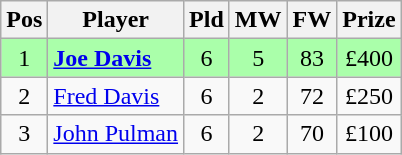<table class="wikitable" style="text-align: center;">
<tr>
<th>Pos</th>
<th>Player</th>
<th>Pld</th>
<th>MW</th>
<th>FW</th>
<th>Prize</th>
</tr>
<tr style="background:#aaffaa;">
<td>1</td>
<td style="text-align:left;"><strong> <a href='#'>Joe Davis</a></strong></td>
<td>6</td>
<td>5</td>
<td>83</td>
<td>£400</td>
</tr>
<tr>
<td>2</td>
<td style="text-align:left;"> <a href='#'>Fred Davis</a></td>
<td>6</td>
<td>2</td>
<td>72</td>
<td>£250</td>
</tr>
<tr>
<td>3</td>
<td style="text-align:left;"> <a href='#'>John Pulman</a></td>
<td>6</td>
<td>2</td>
<td>70</td>
<td>£100</td>
</tr>
</table>
